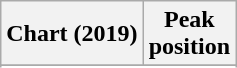<table class="wikitable plainrowheaders sortable" style="text-align:center;">
<tr>
<th scope="col">Chart (2019)</th>
<th scope="col">Peak<br>position</th>
</tr>
<tr>
</tr>
<tr>
</tr>
</table>
